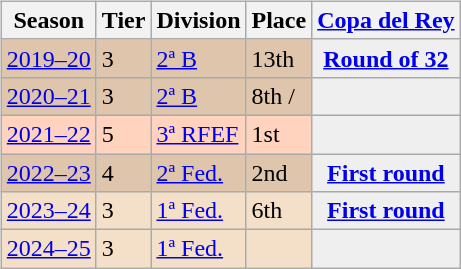<table>
<tr>
<td style="vertical-align:top;"><br><table class="wikitable">
<tr style="background:#f0f6fa;">
<th>Season</th>
<th>Tier</th>
<th>Division</th>
<th>Place</th>
<th><a href='#'>Copa del Rey</a></th>
</tr>
<tr>
<td style="background:#DEC5AB;"><a href='#'>2019–20</a></td>
<td style="background:#DEC5AB;">3</td>
<td style="background:#DEC5AB;"><a href='#'>2ª B</a></td>
<td style="background:#DEC5AB;">13th</td>
<th style="background:#efefef;"><a href='#'>Round of 32</a></th>
</tr>
<tr>
<td style="background:#DEC5AB;"><a href='#'>2020–21</a></td>
<td style="background:#DEC5AB;">3</td>
<td style="background:#DEC5AB;"><a href='#'>2ª B</a></td>
<td style="background:#DEC5AB;">8th / </td>
<th style="background:#efefef;"></th>
</tr>
<tr>
<td style="background:#FFD3BD;"><a href='#'>2021–22</a></td>
<td style="background:#FFD3BD;">5</td>
<td style="background:#FFD3BD;"><a href='#'>3ª RFEF</a></td>
<td style="background:#FFD3BD;">1st</td>
<th style="background:#efefef;"></th>
</tr>
<tr>
<td style="background:#DEC5AB;"><a href='#'>2022–23</a></td>
<td style="background:#DEC5AB;">4</td>
<td style="background:#DEC5AB;"><a href='#'>2ª Fed.</a></td>
<td style="background:#DEC5AB;">2nd</td>
<th style="background:#efefef;"><a href='#'>First round</a></th>
</tr>
<tr>
<td style="background:#F4DFC8;"><a href='#'>2023–24</a></td>
<td style="background:#F4DFC8;">3</td>
<td style="background:#F4DFC8;"><a href='#'>1ª Fed.</a></td>
<td style="background:#F4DFC8;">6th</td>
<th style="background:#efefef;"><a href='#'>First round</a></th>
</tr>
<tr>
<td style="background:#F4DFC8;"><a href='#'>2024–25</a></td>
<td style="background:#F4DFC8;">3</td>
<td style="background:#F4DFC8;"><a href='#'>1ª Fed.</a></td>
<td style="background:#F4DFC8;"></td>
<th style="background:#efefef;"></th>
</tr>
</table>
</td>
</tr>
</table>
